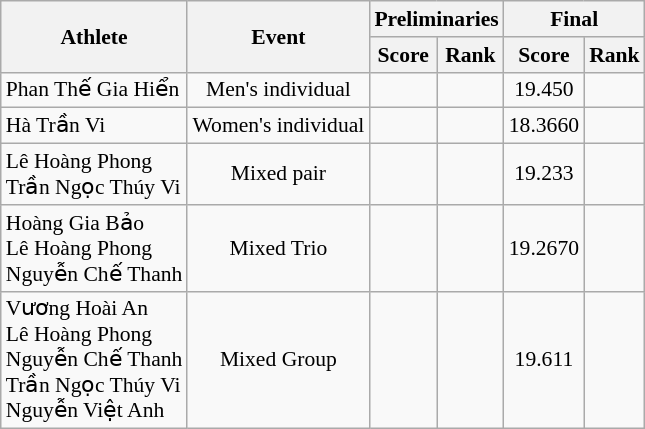<table class="wikitable" style="font-size:90%">
<tr>
<th rowspan=2>Athlete</th>
<th rowspan=2>Event</th>
<th colspan=2=2>Preliminaries</th>
<th colspan=2>Final</th>
</tr>
<tr style="font=size:95%">
<th>Score</th>
<th>Rank</th>
<th>Score</th>
<th>Rank</th>
</tr>
<tr align=center>
<td align=left>Phan Thế Gia Hiển</td>
<td align=center>Men's individual</td>
<td></td>
<td></td>
<td>19.450</td>
<td></td>
</tr>
<tr align=center>
<td align=left>Hà Trần Vi</td>
<td align=center>Women's individual</td>
<td></td>
<td></td>
<td>18.3660</td>
<td></td>
</tr>
<tr align=center>
<td align=left>Lê Hoàng Phong<br>Trần Ngọc Thúy Vi</td>
<td align=center>Mixed pair</td>
<td></td>
<td></td>
<td>19.233</td>
<td></td>
</tr>
<tr align=center>
<td align=left>Hoàng Gia Bảo<br>Lê Hoàng Phong<br>Nguyễn Chế Thanh</td>
<td align=center>Mixed Trio</td>
<td></td>
<td></td>
<td>19.2670</td>
<td></td>
</tr>
<tr align=center>
<td align=left>Vương Hoài An<br>Lê Hoàng Phong<br>Nguyễn Chế Thanh<br>Trần Ngọc Thúy Vi<br>Nguyễn Việt Anh</td>
<td align=center>Mixed Group</td>
<td></td>
<td></td>
<td>19.611</td>
<td></td>
</tr>
</table>
